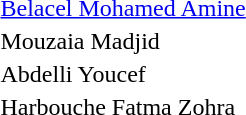<table>
<tr>
<th></th>
<td> <a href='#'>Belacel Mohamed Amine</a></td>
</tr>
<tr>
<th></th>
<td>Mouzaia Madjid</td>
</tr>
<tr>
<th></th>
<td>Abdelli Youcef</td>
</tr>
<tr>
<th></th>
<td>Harbouche Fatma Zohra</td>
</tr>
</table>
